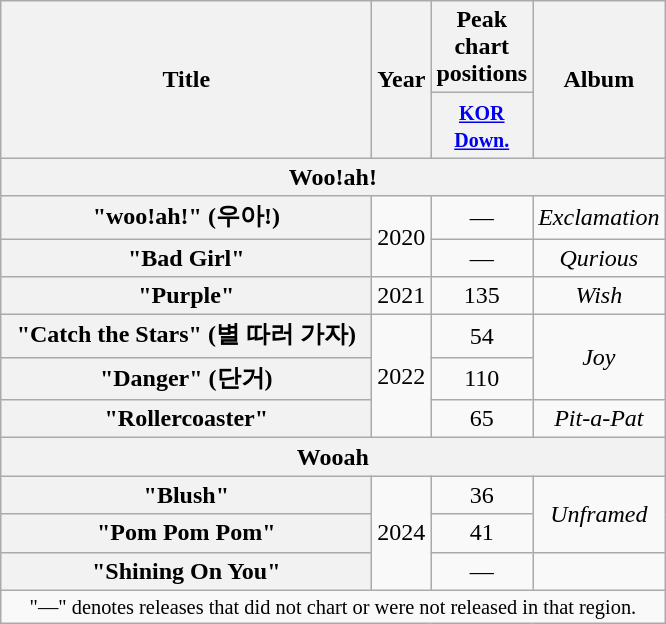<table class="wikitable plainrowheaders" style="text-align:center;" border="1">
<tr>
<th scope="col" rowspan="2" style="width:15em;">Title</th>
<th scope="col" rowspan="2">Year</th>
<th scope="col" colspan="1">Peak chart positions</th>
<th scope="col" rowspan="2">Album</th>
</tr>
<tr>
<th style="width:2.5em;"><small><a href='#'>KOR<br>Down.</a></small><br></th>
</tr>
<tr>
<th colspan="5">Woo!ah!</th>
</tr>
<tr>
<th scope=row>"woo!ah!" (우아!)</th>
<td rowspan="2">2020</td>
<td>—</td>
<td><em>Exclamation</em></td>
</tr>
<tr>
<th scope=row>"Bad Girl"</th>
<td>—</td>
<td><em>Qurious</em></td>
</tr>
<tr>
<th scope=row>"Purple"</th>
<td>2021</td>
<td>135</td>
<td><em>Wish</em></td>
</tr>
<tr>
<th scope=row>"Catch the Stars" (별 따러 가자)</th>
<td rowspan="3">2022</td>
<td>54</td>
<td rowspan="2"><em>Joy</em></td>
</tr>
<tr>
<th scope=row>"Danger" (단거)</th>
<td>110</td>
</tr>
<tr>
<th scope=row>"Rollercoaster"</th>
<td>65</td>
<td><em>Pit-a-Pat</em></td>
</tr>
<tr>
<th colspan="5">Wooah</th>
</tr>
<tr>
<th scope=row>"Blush"</th>
<td rowspan="3">2024</td>
<td>36</td>
<td rowspan="2"><em>Unframed</em></td>
</tr>
<tr>
<th scope=row>"Pom Pom Pom"</th>
<td>41</td>
</tr>
<tr>
<th scope=row>"Shining On You"</th>
<td>—</td>
<td></td>
</tr>
<tr>
<td colspan="4" style="font-size:85%;">"—" denotes releases that did not chart or were not released in that region.</td>
</tr>
</table>
